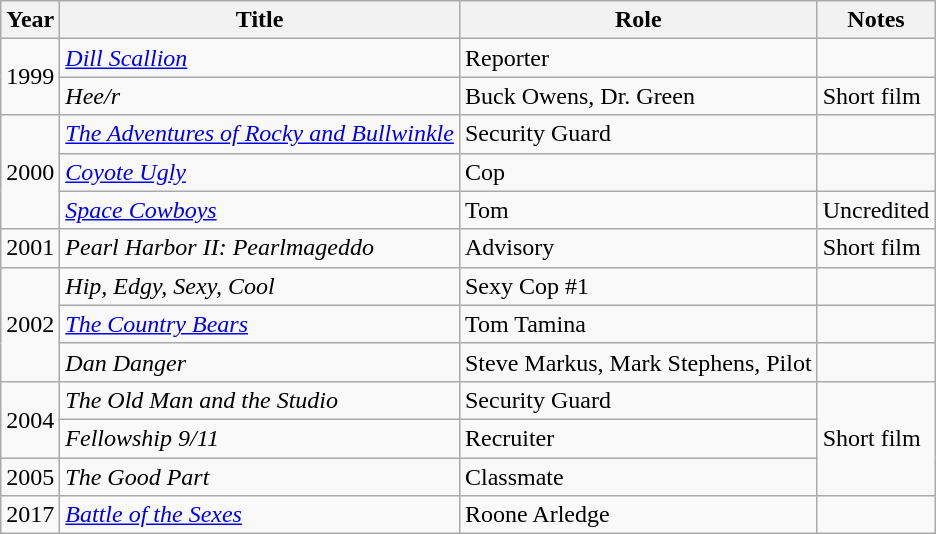<table class="wikitable sortable">
<tr>
<th>Year</th>
<th>Title</th>
<th>Role</th>
<th class="unsortable">Notes</th>
</tr>
<tr>
<td rowspan="2">1999</td>
<td><em><a href='#'>Dill Scallion</a></em></td>
<td>Reporter</td>
<td></td>
</tr>
<tr>
<td><em>Hee/r</em></td>
<td>Buck Owens, Dr. Green</td>
<td>Short film</td>
</tr>
<tr>
<td rowspan="3">2000</td>
<td><em><a href='#'>The Adventures of Rocky and Bullwinkle</a></em></td>
<td>Security Guard</td>
<td></td>
</tr>
<tr>
<td><em><a href='#'>Coyote Ugly</a></em></td>
<td>Cop</td>
<td></td>
</tr>
<tr>
<td><em><a href='#'>Space Cowboys</a></em></td>
<td>Tom</td>
<td>Uncredited</td>
</tr>
<tr>
<td>2001</td>
<td><em>Pearl Harbor II: Pearlmageddo</em></td>
<td>Advisory</td>
<td>Short film</td>
</tr>
<tr>
<td rowspan="3">2002</td>
<td><em>Hip, Edgy, Sexy, Cool</em></td>
<td>Sexy Cop #1</td>
<td></td>
</tr>
<tr>
<td><em><a href='#'>The Country Bears</a></em></td>
<td>Tom Tamina</td>
<td></td>
</tr>
<tr>
<td><em>Dan Danger</em></td>
<td>Steve Markus, Mark Stephens, Pilot</td>
<td></td>
</tr>
<tr>
<td rowspan="2">2004</td>
<td><em>The Old Man and the Studio</em></td>
<td>Security Guard</td>
<td rowspan="3">Short film</td>
</tr>
<tr>
<td><em>Fellowship 9/11</em></td>
<td>Recruiter</td>
</tr>
<tr>
<td>2005</td>
<td><em>The Good Part</em></td>
<td>Classmate</td>
</tr>
<tr>
<td>2017</td>
<td><em><a href='#'>Battle of the Sexes</a></em></td>
<td>Roone Arledge</td>
<td></td>
</tr>
</table>
